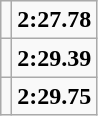<table class="wikitable">
<tr>
<td></td>
<td align=center><strong>2:27.78</strong></td>
</tr>
<tr>
<td></td>
<td align=center><strong>2:29.39</strong></td>
</tr>
<tr>
<td></td>
<td align=center><strong>2:29.75</strong></td>
</tr>
</table>
